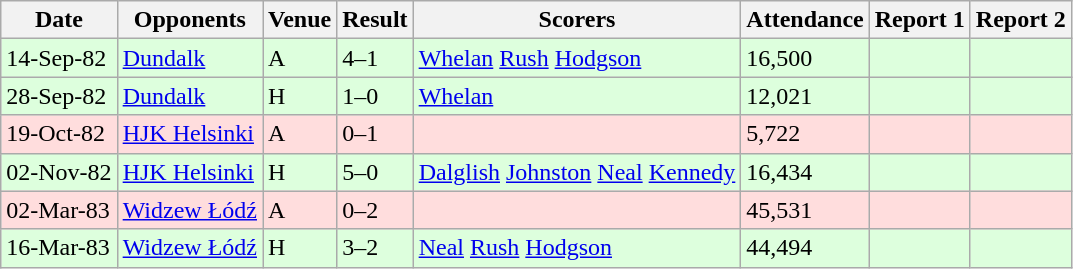<table class=wikitable>
<tr>
<th>Date</th>
<th>Opponents</th>
<th>Venue</th>
<th>Result</th>
<th>Scorers</th>
<th>Attendance</th>
<th>Report 1</th>
<th>Report 2</th>
</tr>
<tr bgcolor="#ddffdd">
<td>14-Sep-82</td>
<td><a href='#'>Dundalk</a></td>
<td>A</td>
<td>4–1</td>
<td><a href='#'>Whelan</a>  <a href='#'>Rush</a>  <a href='#'>Hodgson</a> </td>
<td>16,500</td>
<td></td>
<td></td>
</tr>
<tr bgcolor="#ddffdd">
<td>28-Sep-82</td>
<td><a href='#'>Dundalk</a></td>
<td>H</td>
<td>1–0</td>
<td><a href='#'>Whelan</a> </td>
<td>12,021</td>
<td></td>
<td></td>
</tr>
<tr bgcolor="#ffdddd">
<td>19-Oct-82</td>
<td><a href='#'>HJK Helsinki</a></td>
<td>A</td>
<td>0–1</td>
<td></td>
<td>5,722</td>
<td></td>
<td></td>
</tr>
<tr bgcolor="#ddffdd">
<td>02-Nov-82</td>
<td><a href='#'>HJK Helsinki</a></td>
<td>H</td>
<td>5–0</td>
<td><a href='#'>Dalglish</a>  <a href='#'>Johnston</a>  <a href='#'>Neal</a>  <a href='#'>Kennedy</a> </td>
<td>16,434</td>
<td></td>
<td></td>
</tr>
<tr bgcolor="#ffdddd">
<td>02-Mar-83</td>
<td><a href='#'>Widzew Łódź</a></td>
<td>A</td>
<td>0–2</td>
<td></td>
<td>45,531</td>
<td></td>
<td></td>
</tr>
<tr bgcolor="#ddffdd">
<td>16-Mar-83</td>
<td><a href='#'>Widzew Łódź</a></td>
<td>H</td>
<td>3–2</td>
<td><a href='#'>Neal</a>  <a href='#'>Rush</a>  <a href='#'>Hodgson</a> </td>
<td>44,494</td>
<td></td>
<td></td>
</tr>
</table>
